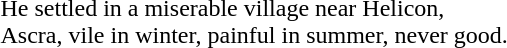<table style="border: 0px; margin-left:100px; white-space:nowrap;">
<tr>
<th scope="col" width="400px"></th>
<th scope="col" width="400px"></th>
</tr>
<tr border="0">
</tr>
<tr Valign=top>
<td><br>He settled in a miserable village near Helicon,<br>Ascra, vile in winter, painful in summer, never good.</td>
</tr>
</table>
